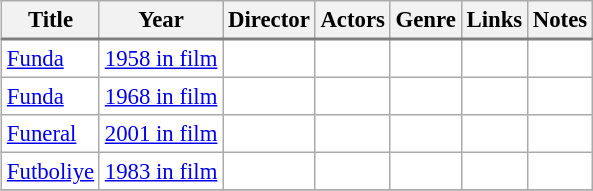<table class="sortable wikitable" align=left border=1 cellpadding=6 cellspacing=0 style="margin: 0 0 0 1em; background: #ffffff; border: 1px #aaaaaa solid; border-collapse: collapse; text-align:left; font-size: 95%;">
<tr style="text-align:center; background: #efefef; border-bottom:2px solid gray;">
<th>Title</th>
<th>Year</th>
<th>Director</th>
<th>Actors</th>
<th>Genre</th>
<th>Links</th>
<th>Notes</th>
</tr>
<tr>
<td><a href='#'>Funda</a></td>
<td><a href='#'>1958 in film</a></td>
<td></td>
<td></td>
<td></td>
<td></td>
<td></td>
</tr>
<tr>
<td><a href='#'>Funda</a></td>
<td><a href='#'>1968 in film</a></td>
<td></td>
<td></td>
<td></td>
<td></td>
<td></td>
</tr>
<tr>
<td><a href='#'>Funeral</a></td>
<td><a href='#'>2001 in film</a></td>
<td></td>
<td></td>
<td></td>
<td></td>
<td></td>
</tr>
<tr>
<td><a href='#'>Futboliye</a></td>
<td><a href='#'>1983 in film</a></td>
<td></td>
<td></td>
<td></td>
<td></td>
<td></td>
</tr>
<tr>
</tr>
</table>
